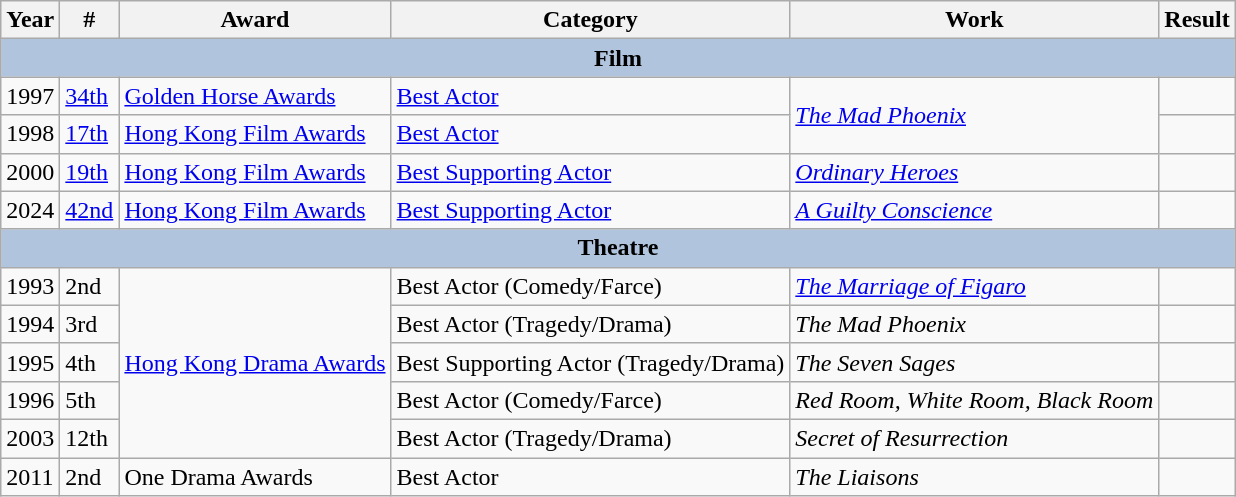<table class="wikitable sortable">
<tr>
<th>Year</th>
<th>#</th>
<th>Award</th>
<th>Category</th>
<th>Work</th>
<th>Result</th>
</tr>
<tr>
<th colspan=6 style="background:#B0C4DE;">Film</th>
</tr>
<tr>
<td>1997</td>
<td><a href='#'>34th</a></td>
<td><a href='#'>Golden Horse Awards</a></td>
<td><a href='#'>Best Actor</a></td>
<td rowspan=2><em><a href='#'>The Mad Phoenix</a></em></td>
<td></td>
</tr>
<tr>
<td>1998</td>
<td><a href='#'>17th</a></td>
<td><a href='#'>Hong Kong Film Awards</a></td>
<td><a href='#'>Best Actor</a></td>
<td></td>
</tr>
<tr>
<td>2000</td>
<td><a href='#'>19th</a></td>
<td><a href='#'>Hong Kong Film Awards</a></td>
<td><a href='#'>Best Supporting Actor</a></td>
<td><em><a href='#'>Ordinary Heroes</a></em></td>
<td></td>
</tr>
<tr>
<td>2024</td>
<td><a href='#'>42nd</a></td>
<td><a href='#'>Hong Kong Film Awards</a></td>
<td><a href='#'>Best Supporting Actor</a></td>
<td><em><a href='#'>A Guilty Conscience</a></em></td>
<td></td>
</tr>
<tr>
<th colspan=6 style="background:#B0C4DE;">Theatre</th>
</tr>
<tr>
<td>1993</td>
<td>2nd</td>
<td rowspan=5><a href='#'>Hong Kong Drama Awards</a></td>
<td>Best Actor (Comedy/Farce)</td>
<td><em><a href='#'>The Marriage of Figaro</a></em></td>
<td></td>
</tr>
<tr>
<td>1994</td>
<td>3rd</td>
<td>Best Actor (Tragedy/Drama)</td>
<td><em>The Mad Phoenix</em></td>
<td></td>
</tr>
<tr>
<td>1995</td>
<td>4th</td>
<td>Best Supporting Actor (Tragedy/Drama)</td>
<td><em>The Seven Sages</em></td>
<td></td>
</tr>
<tr>
<td>1996</td>
<td>5th</td>
<td>Best Actor (Comedy/Farce)</td>
<td><em>Red Room, White Room, Black Room</em></td>
<td></td>
</tr>
<tr>
<td>2003</td>
<td>12th</td>
<td>Best Actor (Tragedy/Drama)</td>
<td><em>Secret of Resurrection</em></td>
<td></td>
</tr>
<tr>
<td>2011</td>
<td>2nd</td>
<td>One Drama Awards</td>
<td>Best Actor</td>
<td><em>The Liaisons</em></td>
<td></td>
</tr>
</table>
